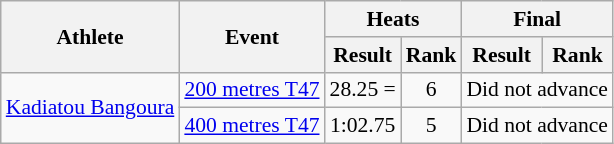<table class=wikitable style="font-size:90%">
<tr>
<th rowspan="2">Athlete</th>
<th rowspan="2">Event</th>
<th colspan="2">Heats</th>
<th colspan="2">Final</th>
</tr>
<tr>
<th>Result</th>
<th>Rank</th>
<th>Result</th>
<th>Rank</th>
</tr>
<tr align=center>
<td align=left rowspan=2><a href='#'>Kadiatou Bangoura</a></td>
<td align=left><a href='#'>200 metres T47</a></td>
<td>28.25 =</td>
<td>6</td>
<td colspan="2">Did not advance</td>
</tr>
<tr align=center>
<td align=left><a href='#'>400 metres T47</a></td>
<td>1:02.75 </td>
<td>5</td>
<td colspan="2">Did not advance</td>
</tr>
</table>
